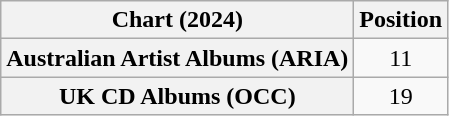<table class="wikitable plainrowheaders" style="text-align:center">
<tr>
<th scope="col">Chart (2024)</th>
<th scope="col">Position</th>
</tr>
<tr>
<th scope="row">Australian Artist Albums (ARIA)</th>
<td>11</td>
</tr>
<tr>
<th scope="row">UK CD Albums (OCC)</th>
<td>19</td>
</tr>
</table>
